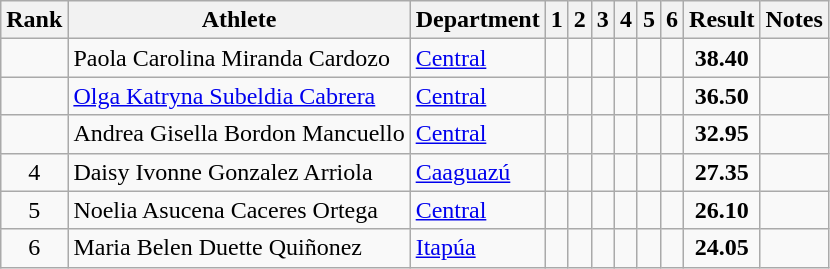<table class="sortable wikitable" style="text-align:center">
<tr>
<th>Rank</th>
<th>Athlete</th>
<th>Department</th>
<th>1</th>
<th>2</th>
<th>3</th>
<th>4</th>
<th>5</th>
<th>6</th>
<th>Result</th>
<th>Notes</th>
</tr>
<tr>
<td></td>
<td align="left">Paola Carolina Miranda Cardozo</td>
<td align="left"><a href='#'>Central</a></td>
<td></td>
<td></td>
<td></td>
<td></td>
<td></td>
<td></td>
<td><strong>38.40</strong></td>
<td></td>
</tr>
<tr>
<td></td>
<td align="left"><a href='#'>Olga Katryna Subeldia Cabrera</a></td>
<td align="left"><a href='#'>Central</a></td>
<td></td>
<td></td>
<td></td>
<td></td>
<td></td>
<td></td>
<td><strong>36.50</strong></td>
<td></td>
</tr>
<tr>
<td></td>
<td align="left">Andrea Gisella Bordon Mancuello</td>
<td align="left"><a href='#'>Central</a></td>
<td></td>
<td></td>
<td></td>
<td></td>
<td></td>
<td></td>
<td><strong>32.95</strong></td>
<td></td>
</tr>
<tr>
<td>4</td>
<td align="left">Daisy Ivonne Gonzalez Arriola</td>
<td align="left"><a href='#'>Caaguazú</a></td>
<td></td>
<td></td>
<td></td>
<td></td>
<td></td>
<td></td>
<td><strong>27.35</strong></td>
<td></td>
</tr>
<tr>
<td>5</td>
<td align="left">Noelia Asucena Caceres Ortega</td>
<td align="left"><a href='#'>Central</a></td>
<td></td>
<td></td>
<td></td>
<td></td>
<td></td>
<td></td>
<td><strong>26.10</strong></td>
<td></td>
</tr>
<tr>
<td>6</td>
<td align="left">Maria Belen Duette Quiñonez</td>
<td align="left"><a href='#'>Itapúa</a></td>
<td></td>
<td></td>
<td></td>
<td></td>
<td></td>
<td></td>
<td><strong>24.05</strong></td>
<td></td>
</tr>
</table>
